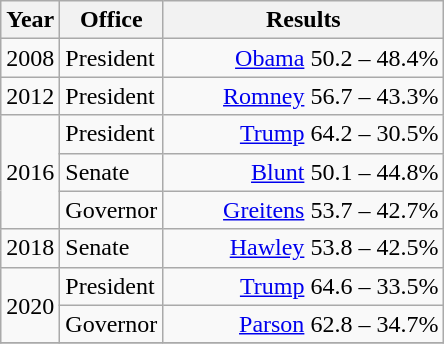<table class=wikitable>
<tr>
<th width="30">Year</th>
<th width="60">Office</th>
<th width="180">Results</th>
</tr>
<tr>
<td rowspan="1">2008</td>
<td>President</td>
<td align="right" ><a href='#'>Obama</a> 50.2 – 48.4%</td>
</tr>
<tr>
<td rowspan="1">2012</td>
<td>President</td>
<td align="right" ><a href='#'>Romney</a> 56.7 – 43.3%</td>
</tr>
<tr>
<td rowspan="3">2016</td>
<td>President</td>
<td align="right" ><a href='#'>Trump</a> 64.2 – 30.5%</td>
</tr>
<tr>
<td>Senate</td>
<td align="right" ><a href='#'>Blunt</a> 50.1 – 44.8%</td>
</tr>
<tr>
<td>Governor</td>
<td align="right" ><a href='#'>Greitens</a> 53.7 – 42.7%</td>
</tr>
<tr>
<td rowspan="1">2018</td>
<td>Senate</td>
<td align="right" ><a href='#'>Hawley</a> 53.8 – 42.5%</td>
</tr>
<tr>
<td rowspan="2">2020</td>
<td>President</td>
<td align="right" ><a href='#'>Trump</a> 64.6 – 33.5%</td>
</tr>
<tr>
<td>Governor</td>
<td align="right" ><a href='#'>Parson</a> 62.8 – 34.7%</td>
</tr>
<tr>
</tr>
</table>
